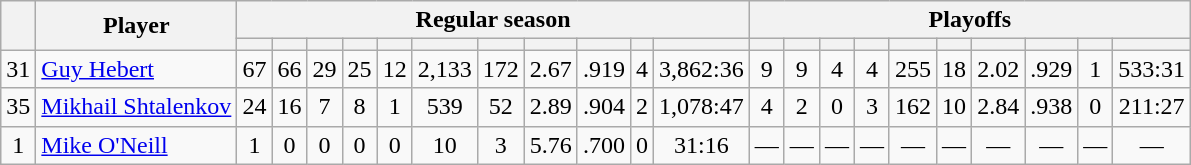<table class="wikitable plainrowheaders" style="text-align:center;">
<tr>
<th scope="col" rowspan="2"></th>
<th scope="col" rowspan="2">Player</th>
<th scope=colgroup colspan=11>Regular season</th>
<th scope=colgroup colspan=10>Playoffs</th>
</tr>
<tr>
<th scope="col"></th>
<th scope="col"></th>
<th scope="col"></th>
<th scope="col"></th>
<th scope="col"></th>
<th scope="col"></th>
<th scope="col"></th>
<th scope="col"></th>
<th scope="col"></th>
<th scope="col"></th>
<th scope="col"></th>
<th scope="col"></th>
<th scope="col"></th>
<th scope="col"></th>
<th scope="col"></th>
<th scope="col"></th>
<th scope="col"></th>
<th scope="col"></th>
<th scope="col"></th>
<th scope="col"></th>
<th scope="col"></th>
</tr>
<tr>
<td scope="row">31</td>
<td align="left"><a href='#'>Guy Hebert</a></td>
<td>67</td>
<td>66</td>
<td>29</td>
<td>25</td>
<td>12</td>
<td>2,133</td>
<td>172</td>
<td>2.67</td>
<td>.919</td>
<td>4</td>
<td>3,862:36</td>
<td>9</td>
<td>9</td>
<td>4</td>
<td>4</td>
<td>255</td>
<td>18</td>
<td>2.02</td>
<td>.929</td>
<td>1</td>
<td>533:31</td>
</tr>
<tr>
<td scope="row">35</td>
<td align="left"><a href='#'>Mikhail Shtalenkov</a></td>
<td>24</td>
<td>16</td>
<td>7</td>
<td>8</td>
<td>1</td>
<td>539</td>
<td>52</td>
<td>2.89</td>
<td>.904</td>
<td>2</td>
<td>1,078:47</td>
<td>4</td>
<td>2</td>
<td>0</td>
<td>3</td>
<td>162</td>
<td>10</td>
<td>2.84</td>
<td>.938</td>
<td>0</td>
<td>211:27</td>
</tr>
<tr>
<td scope="row">1</td>
<td align="left"><a href='#'>Mike O'Neill</a></td>
<td>1</td>
<td>0</td>
<td>0</td>
<td>0</td>
<td>0</td>
<td>10</td>
<td>3</td>
<td>5.76</td>
<td>.700</td>
<td>0</td>
<td>31:16</td>
<td>—</td>
<td>—</td>
<td>—</td>
<td>—</td>
<td>—</td>
<td>—</td>
<td>—</td>
<td>—</td>
<td>—</td>
<td>—</td>
</tr>
</table>
